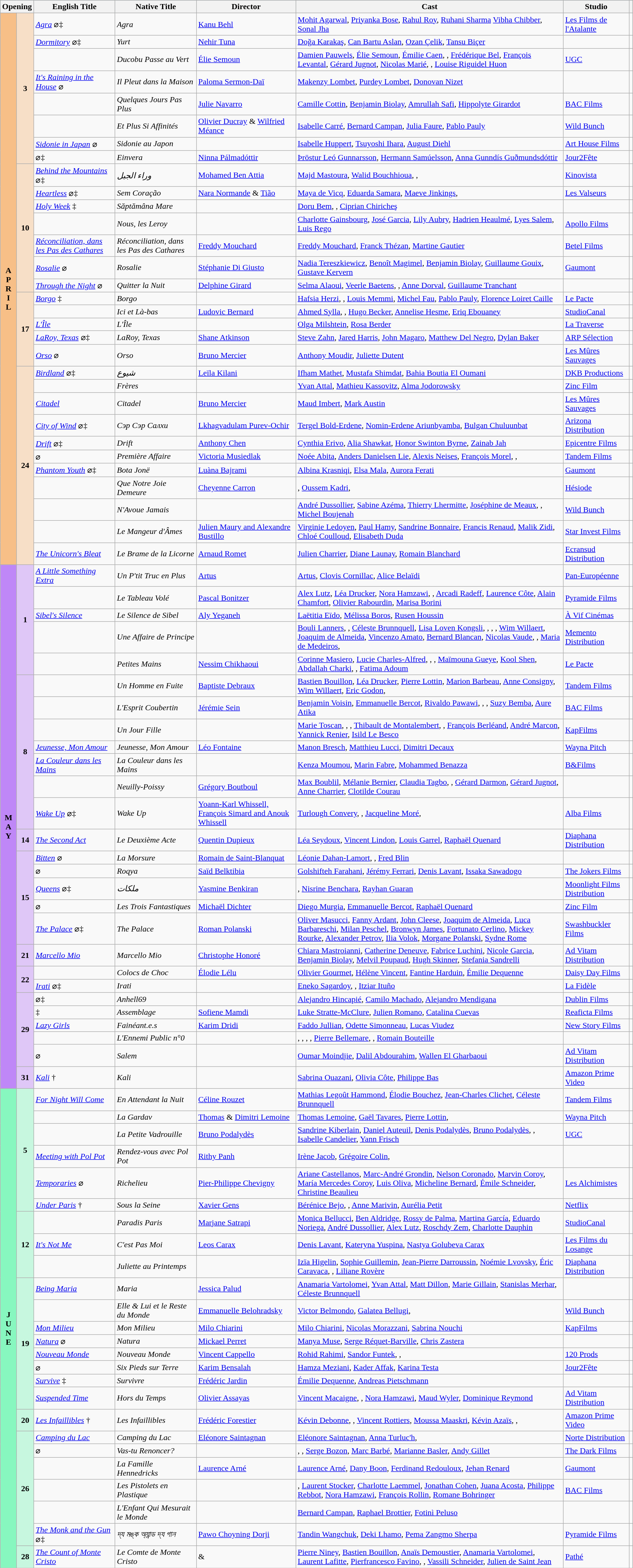<table class="wikitable sortable">
<tr style="background:#b0e0e6; text-align:center;">
<th colspan="2">Opening</th>
<th>English Title</th>
<th>Native Title</th>
<th>Director</th>
<th>Cast</th>
<th>Studio</th>
<th></th>
</tr>
<tr>
<th rowspan="31" style="text-align:center; background:#f7bf87; ">A<br>P<br>R<br>I<br>L</th>
<td rowspan="8" style="text-align:center; background:#f7dfc7"><strong>3</strong></td>
<td><em><a href='#'>Agra</a></em> ⌀‡</td>
<td><em>Agra</em></td>
<td><a href='#'>Kanu Behl</a></td>
<td><a href='#'>Mohit Agarwal</a>, <a href='#'>Priyanka Bose</a>, <a href='#'>Rahul Roy</a>, <a href='#'>Ruhani Sharma</a> <a href='#'>Vibha Chibber</a>, <a href='#'>Sonal Jha</a></td>
<td><a href='#'>Les Films de l'Atalante</a></td>
<td></td>
</tr>
<tr>
<td><em><a href='#'>Dormitory</a></em> ⌀‡</td>
<td><em>Yurt</em></td>
<td><a href='#'>Nehir Tuna</a></td>
<td><a href='#'>Doğa Karakaş</a>, <a href='#'>Can Bartu Aslan</a>, <a href='#'>Ozan Çelik</a>, <a href='#'>Tansu Biçer</a></td>
<td></td>
<td></td>
</tr>
<tr>
<td><em></em></td>
<td><em>Ducobu Passe au Vert</em></td>
<td><a href='#'>Élie Semoun</a></td>
<td><a href='#'>Damien Pauwels</a>, <a href='#'>Élie Semoun</a>, <a href='#'>Émilie Caen</a>, , <a href='#'>Frédérique Bel</a>, <a href='#'>François Levantal</a>, <a href='#'>Gérard Jugnot</a>, <a href='#'>Nicolas Marié</a>, , <a href='#'>Louise Riguidel Huon</a></td>
<td><a href='#'>UGC</a></td>
<td></td>
</tr>
<tr>
<td><em><a href='#'>It's Raining in the House</a></em> ⌀</td>
<td><em>Il Pleut dans la Maison</em></td>
<td><a href='#'>Paloma Sermon-Daï</a></td>
<td><a href='#'>Makenzy Lombet</a>, <a href='#'>Purdey Lombet</a>, <a href='#'>Donovan Nizet</a></td>
<td></td>
<td></td>
</tr>
<tr>
<td><em></em></td>
<td><em>Quelques Jours Pas Plus</em></td>
<td><a href='#'>Julie Navarro</a></td>
<td><a href='#'>Camille Cottin</a>, <a href='#'>Benjamin Biolay</a>, <a href='#'>Amrullah Safi</a>, <a href='#'>Hippolyte Girardot</a></td>
<td><a href='#'>BAC Films</a></td>
<td></td>
</tr>
<tr>
<td><em></em></td>
<td><em>Et Plus Si Affinités</em></td>
<td><a href='#'>Olivier Ducray</a> & <a href='#'>Wilfried Méance</a></td>
<td><a href='#'>Isabelle Carré</a>, <a href='#'>Bernard Campan</a>, <a href='#'>Julia Faure</a>, <a href='#'>Pablo Pauly</a></td>
<td><a href='#'>Wild Bunch</a></td>
<td></td>
</tr>
<tr>
<td><em><a href='#'>Sidonie in Japan</a></em> ⌀</td>
<td><em>Sidonie au Japon</em></td>
<td></td>
<td><a href='#'>Isabelle Huppert</a>, <a href='#'>Tsuyoshi Ihara</a>, <a href='#'>August Diehl</a></td>
<td><a href='#'>Art House Films</a></td>
<td></td>
</tr>
<tr>
<td><em></em> ⌀‡</td>
<td><em>Einvera</em></td>
<td><a href='#'>Ninna Pálmadóttir</a></td>
<td><a href='#'>Þröstur Leó Gunnarsson</a>, <a href='#'>Hermann Samúelsson</a>, <a href='#'>Anna Gunndís Guðmundsdóttir</a></td>
<td><a href='#'>Jour2Fête</a></td>
<td></td>
</tr>
<tr>
<td rowspan="7" style="text-align:center; background:#f7dfc7"><strong>10</strong></td>
<td><em><a href='#'>Behind the Mountains</a></em> ⌀‡</td>
<td><em>وراء الجبل</em></td>
<td><a href='#'>Mohamed Ben Attia</a></td>
<td><a href='#'>Majd Mastoura</a>, <a href='#'>Walid Bouchhioua</a>, , </td>
<td><a href='#'>Kinovista</a></td>
<td></td>
</tr>
<tr>
<td><em><a href='#'>Heartless</a></em> ⌀‡</td>
<td><em>Sem Coração</em></td>
<td><a href='#'>Nara Normande</a> & <a href='#'>Tião</a></td>
<td><a href='#'>Maya de Vicq</a>, <a href='#'>Eduarda Samara</a>, <a href='#'>Maeve Jinkings</a>, </td>
<td><a href='#'>Les Valseurs</a></td>
<td></td>
</tr>
<tr>
<td><em><a href='#'>Holy Week</a></em> ‡</td>
<td><em>Săptămâna Mare</em></td>
<td></td>
<td><a href='#'>Doru Bem</a>, , <a href='#'>Ciprian Chiricheş</a></td>
<td></td>
<td></td>
</tr>
<tr>
<td><em></em></td>
<td><em>Nous, les Leroy</em></td>
<td></td>
<td><a href='#'>Charlotte Gainsbourg</a>, <a href='#'>José Garcia</a>, <a href='#'>Lily Aubry</a>, <a href='#'>Hadrien Heaulmé</a>, <a href='#'>Lyes Salem</a>, <a href='#'>Luis Rego</a></td>
<td><a href='#'>Apollo Films</a></td>
<td></td>
</tr>
<tr>
<td><em><a href='#'>Réconciliation, dans les Pas des Cathares</a></em></td>
<td><em>Réconciliation, dans les Pas des Cathares</em></td>
<td><a href='#'>Freddy Mouchard</a></td>
<td><a href='#'>Freddy Mouchard</a>, <a href='#'>Franck Thézan</a>, <a href='#'>Martine Gautier</a></td>
<td><a href='#'>Betel Films</a></td>
<td></td>
</tr>
<tr>
<td><em><a href='#'>Rosalie</a></em> ⌀</td>
<td><em>Rosalie</em></td>
<td><a href='#'>Stéphanie Di Giusto</a></td>
<td><a href='#'>Nadia Tereszkiewicz</a>, <a href='#'>Benoît Magimel</a>, <a href='#'>Benjamin Biolay</a>, <a href='#'>Guillaume Gouix</a>, <a href='#'>Gustave Kervern</a></td>
<td><a href='#'>Gaumont</a></td>
<td></td>
</tr>
<tr>
<td><em><a href='#'>Through the Night</a></em> ⌀</td>
<td><em>Quitter la Nuit</em></td>
<td><a href='#'>Delphine Girard</a></td>
<td><a href='#'>Selma Alaoui</a>, <a href='#'>Veerle Baetens</a>, , <a href='#'>Anne Dorval</a>, <a href='#'>Guillaume Tranchant</a></td>
<td></td>
<td></td>
</tr>
<tr>
<td rowspan="5" style="text-align:center; background:#f7dfc7"><strong>17</strong></td>
<td><em><a href='#'>Borgo</a></em> ‡</td>
<td><em>Borgo</em></td>
<td></td>
<td><a href='#'>Hafsia Herzi</a>, , <a href='#'>Louis Memmi</a>, <a href='#'>Michel Fau</a>, <a href='#'>Pablo Pauly</a>, <a href='#'>Florence Loiret Caille</a></td>
<td><a href='#'>Le Pacte</a></td>
<td></td>
</tr>
<tr>
<td><em></em></td>
<td><em>Ici et Là-bas</em></td>
<td><a href='#'>Ludovic Bernard</a></td>
<td><a href='#'>Ahmed Sylla</a>, , <a href='#'>Hugo Becker</a>, <a href='#'>Annelise Hesme</a>, <a href='#'>Eriq Ebouaney</a></td>
<td><a href='#'>StudioCanal</a></td>
<td></td>
</tr>
<tr>
<td><em><a href='#'>L'Île</a></em></td>
<td><em>L'Île</em></td>
<td></td>
<td><a href='#'>Olga Milshtein</a>, <a href='#'>Rosa Berder</a></td>
<td><a href='#'>La Traverse</a></td>
<td></td>
</tr>
<tr>
<td><em><a href='#'>LaRoy, Texas</a></em> ⌀‡</td>
<td><em>LaRoy, Texas</em></td>
<td><a href='#'>Shane Atkinson</a></td>
<td><a href='#'>Steve Zahn</a>, <a href='#'>Jared Harris</a>, <a href='#'>John Magaro</a>, <a href='#'>Matthew Del Negro</a>, <a href='#'>Dylan Baker</a></td>
<td><a href='#'>ARP Sélection</a></td>
<td></td>
</tr>
<tr>
<td><em><a href='#'>Orso</a></em> ⌀</td>
<td><em>Orso</em></td>
<td><a href='#'>Bruno Mercier</a></td>
<td><a href='#'>Anthony Moudir</a>, <a href='#'>Juliette Dutent</a></td>
<td><a href='#'>Les Mûres Sauvages</a></td>
<td></td>
</tr>
<tr>
<td rowspan="11" style="text-align:center; background:#f7dfc7"><strong>24</strong></td>
<td><em><a href='#'>Birdland</a></em> ⌀‡</td>
<td><em>شيوع</em></td>
<td><a href='#'>Leïla Kilani</a></td>
<td><a href='#'>Ifham Mathet</a>, <a href='#'>Mustafa Shimdat</a>, <a href='#'>Bahia Boutia El Oumani</a></td>
<td><a href='#'>DKB Productions</a></td>
<td></td>
</tr>
<tr>
<td><em></em></td>
<td><em>Frères</em></td>
<td></td>
<td><a href='#'>Yvan Attal</a>, <a href='#'>Mathieu Kassovitz</a>, <a href='#'>Alma Jodorowsky</a></td>
<td><a href='#'>Zinc Film</a></td>
<td></td>
</tr>
<tr>
<td><em><a href='#'>Citadel</a></em></td>
<td><em>Citadel</em></td>
<td><a href='#'>Bruno Mercier</a></td>
<td><a href='#'>Maud Imbert</a>, <a href='#'>Mark Austin</a></td>
<td><a href='#'>Les Mûres Sauvages</a></td>
<td></td>
</tr>
<tr>
<td><em><a href='#'>City of Wind</a></em> ⌀‡</td>
<td><em>Сэр Сэр Салхи</em></td>
<td><a href='#'>Lkhagvadulam Purev-Ochir</a></td>
<td><a href='#'>Tergel Bold-Erdene</a>, <a href='#'>Nomin-Erdene Ariunbyamba</a>, <a href='#'>Bulgan Chuluunbat</a></td>
<td><a href='#'>Arizona Distribution</a></td>
<td></td>
</tr>
<tr>
<td><em><a href='#'>Drift</a></em> ⌀‡</td>
<td><em>Drift</em></td>
<td><a href='#'>Anthony Chen</a></td>
<td><a href='#'>Cynthia Erivo</a>, <a href='#'>Alia Shawkat</a>, <a href='#'>Honor Swinton Byrne</a>, <a href='#'>Zainab Jah</a></td>
<td><a href='#'>Epicentre Films</a></td>
<td></td>
</tr>
<tr>
<td><em></em> ⌀</td>
<td><em>Première Affaire</em></td>
<td><a href='#'>Victoria Musiedlak</a></td>
<td><a href='#'>Noée Abita</a>, <a href='#'>Anders Danielsen Lie</a>, <a href='#'>Alexis Neises</a>, <a href='#'>François Morel</a>, , </td>
<td><a href='#'>Tandem Films</a></td>
<td></td>
</tr>
<tr>
<td><em><a href='#'>Phantom Youth</a></em> ⌀‡</td>
<td><em>Bota Jonë</em></td>
<td><a href='#'>Luàna Bajrami</a></td>
<td><a href='#'>Albina Krasniqi</a>, <a href='#'>Elsa Mala</a>, <a href='#'>Aurora Ferati</a></td>
<td><a href='#'>Gaumont</a></td>
<td></td>
</tr>
<tr>
<td><em></em></td>
<td><em>Que Notre Joie Demeure</em></td>
<td><a href='#'>Cheyenne Carron</a></td>
<td>, <a href='#'>Oussem Kadri</a>, </td>
<td><a href='#'>Hésiode</a></td>
<td></td>
</tr>
<tr>
<td><em></em></td>
<td><em>N'Avoue Jamais</em></td>
<td></td>
<td><a href='#'>André Dussollier</a>, <a href='#'>Sabine Azéma</a>, <a href='#'>Thierry Lhermitte</a>, <a href='#'>Joséphine de Meaux</a>, , <a href='#'>Michel Boujenah</a></td>
<td><a href='#'>Wild Bunch</a></td>
<td></td>
</tr>
<tr>
<td><em></em></td>
<td><em>Le Mangeur d'Âmes</em></td>
<td><a href='#'>Julien Maury and Alexandre Bustillo</a></td>
<td><a href='#'>Virginie Ledoyen</a>, <a href='#'>Paul Hamy</a>, <a href='#'>Sandrine Bonnaire</a>, <a href='#'>Francis Renaud</a>, <a href='#'>Malik Zidi</a>, <a href='#'>Chloé Coulloud</a>, <a href='#'>Elisabeth Duda</a></td>
<td><a href='#'>Star Invest Films</a></td>
<td></td>
</tr>
<tr>
<td><em><a href='#'>The Unicorn's Bleat</a></em></td>
<td><em>Le Brame de la Licorne</em></td>
<td><a href='#'>Arnaud Romet</a></td>
<td><a href='#'>Julien Charrier</a>, <a href='#'>Diane Launay</a>, <a href='#'>Romain Blanchard</a></td>
<td><a href='#'>Ecransud Distribution</a></td>
<td></td>
</tr>
<tr>
<th rowspan="27" style="text-align:center; background:#bf87f7; ">M<br>A<br>Y</th>
<td rowspan="5" style="text-align:center; background:#dfc7f7;"><strong>1</strong></td>
<td><em><a href='#'>A Little Something Extra</a></em></td>
<td><em>Un P'tit Truc en Plus</em></td>
<td><a href='#'>Artus</a></td>
<td><a href='#'>Artus</a>, <a href='#'>Clovis Cornillac</a>, <a href='#'>Alice Belaïdi</a></td>
<td><a href='#'>Pan-Européenne</a></td>
<td></td>
</tr>
<tr>
<td><em></em></td>
<td><em>Le Tableau Volé</em></td>
<td><a href='#'>Pascal Bonitzer</a></td>
<td><a href='#'>Alex Lutz</a>, <a href='#'>Léa Drucker</a>, <a href='#'>Nora Hamzawi</a>, , <a href='#'>Arcadi Radeff</a>, <a href='#'>Laurence Côte</a>, <a href='#'>Alain Chamfort</a>, <a href='#'>Olivier Rabourdin</a>, <a href='#'>Marisa Borini</a></td>
<td><a href='#'>Pyramide Films</a></td>
<td></td>
</tr>
<tr>
<td><em><a href='#'>Sibel's Silence</a></em></td>
<td><em>Le Silence de Sibel</em></td>
<td><a href='#'>Aly Yeganeh</a></td>
<td><a href='#'>Laëtitia Eïdo</a>, <a href='#'>Mélissa Boros</a>, <a href='#'>Rusen Houssin</a></td>
<td><a href='#'>À Vif Cinémas</a></td>
<td></td>
</tr>
<tr>
<td><em></em></td>
<td><em>Une Affaire de Principe</em></td>
<td></td>
<td><a href='#'>Bouli Lanners</a>, , <a href='#'>Céleste Brunnquell</a>, <a href='#'>Lisa Loven Kongsli</a>, , , , <a href='#'>Wim Willaert</a>, <a href='#'>Joaquim de Almeida</a>, <a href='#'>Vincenzo Amato</a>, <a href='#'>Bernard Blancan</a>, <a href='#'>Nicolas Vaude</a>, , <a href='#'>Maria de Medeiros</a>, </td>
<td><a href='#'>Memento Distribution</a></td>
<td></td>
</tr>
<tr>
<td><em></em></td>
<td><em>Petites Mains</em></td>
<td><a href='#'>Nessim Chikhaoui</a></td>
<td><a href='#'>Corinne Masiero</a>, <a href='#'>Lucie Charles-Alfred</a>, , , <a href='#'>Maïmouna Gueye</a>, <a href='#'>Kool Shen</a>, <a href='#'>Abdallah Charki</a>, , <a href='#'>Fatima Adoum</a></td>
<td><a href='#'>Le Pacte</a></td>
<td></td>
</tr>
<tr>
<td rowspan="7" style="text-align:center; background:#dfc7f7;"><strong>8</strong></td>
<td><em></em></td>
<td><em>Un Homme en Fuite</em></td>
<td><a href='#'>Baptiste Debraux</a></td>
<td><a href='#'>Bastien Bouillon</a>, <a href='#'>Léa Drucker</a>, <a href='#'>Pierre Lottin</a>, <a href='#'>Marion Barbeau</a>, <a href='#'>Anne Consigny</a>, <a href='#'>Wim Willaert</a>, <a href='#'>Eric Godon</a>, </td>
<td><a href='#'>Tandem Films</a></td>
<td></td>
</tr>
<tr>
<td><em></em></td>
<td><em>L'Esprit Coubertin</em></td>
<td><a href='#'>Jérémie Sein</a></td>
<td><a href='#'>Benjamin Voisin</a>, <a href='#'>Emmanuelle Bercot</a>, <a href='#'>Rivaldo Pawawi</a>, , , <a href='#'>Suzy Bemba</a>, <a href='#'>Aure Atika</a></td>
<td><a href='#'>BAC Films</a></td>
<td></td>
</tr>
<tr>
<td><em></em></td>
<td><em>Un Jour Fille</em></td>
<td></td>
<td><a href='#'>Marie Toscan</a>, , , <a href='#'>Thibault de Montalembert</a>, , <a href='#'>François Berléand</a>, <a href='#'>André Marcon</a>, <a href='#'>Yannick Renier</a>, <a href='#'>Isild Le Besco</a></td>
<td><a href='#'>KapFilms</a></td>
<td></td>
</tr>
<tr>
<td><em><a href='#'>Jeunesse, Mon Amour</a></em></td>
<td><em>Jeunesse, Mon Amour</em></td>
<td><a href='#'>Léo Fontaine</a></td>
<td><a href='#'>Manon Bresch</a>, <a href='#'>Matthieu Lucci</a>, <a href='#'>Dimitri Decaux</a></td>
<td><a href='#'>Wayna Pitch</a></td>
<td></td>
</tr>
<tr>
<td><em><a href='#'>La Couleur dans les Mains</a></em></td>
<td><em>La Couleur dans les Mains</em></td>
<td></td>
<td><a href='#'>Kenza Moumou</a>, <a href='#'>Marin Fabre</a>, <a href='#'>Mohammed Benazza</a></td>
<td><a href='#'>B&Films</a></td>
<td></td>
</tr>
<tr>
<td><em></em></td>
<td><em>Neuilly-Poissy</em></td>
<td><a href='#'>Grégory Boutboul</a></td>
<td><a href='#'>Max Boublil</a>, <a href='#'>Mélanie Bernier</a>, <a href='#'>Claudia Tagbo</a>, , <a href='#'>Gérard Darmon</a>, <a href='#'>Gérard Jugnot</a>, <a href='#'>Anne Charrier</a>, <a href='#'>Clotilde Courau</a></td>
<td></td>
<td></td>
</tr>
<tr>
<td><em><a href='#'>Wake Up</a></em> ⌀‡</td>
<td><em>Wake Up</em></td>
<td><a href='#'>Yoann-Karl Whissell, François Simard and Anouk Whissell</a></td>
<td><a href='#'>Turlough Convery</a>, , <a href='#'>Jacqueline Moré</a>, </td>
<td><a href='#'>Alba Films</a></td>
<td></td>
</tr>
<tr>
<td rowspan="1" style="text-align:center; background:#dfc7f7;"><strong>14</strong></td>
<td><em><a href='#'>The Second Act</a></em></td>
<td><em>Le Deuxième Acte</em></td>
<td><a href='#'>Quentin Dupieux</a></td>
<td><a href='#'>Léa Seydoux</a>, <a href='#'>Vincent Lindon</a>, <a href='#'>Louis Garrel</a>, <a href='#'>Raphaël Quenard</a></td>
<td><a href='#'>Diaphana Distribution</a></td>
<td></td>
</tr>
<tr>
<td rowspan="5" style="text-align:center; background:#dfc7f7;"><strong>15</strong></td>
<td><em><a href='#'>Bitten</a></em> ⌀</td>
<td><em>La Morsure</em></td>
<td><a href='#'>Romain de Saint-Blanquat</a></td>
<td><a href='#'>Léonie Dahan-Lamort</a>, , <a href='#'>Fred Blin</a></td>
<td></td>
<td></td>
</tr>
<tr>
<td><em></em> ⌀</td>
<td><em>Roqya</em></td>
<td><a href='#'>Saïd Belktibia</a></td>
<td><a href='#'>Golshifteh Farahani</a>, <a href='#'>Jérémy Ferrari</a>, <a href='#'>Denis Lavant</a>, <a href='#'>Issaka Sawadogo</a></td>
<td><a href='#'>The Jokers Films</a></td>
<td></td>
</tr>
<tr>
<td><em><a href='#'>Queens</a></em> ⌀‡</td>
<td><em>ملكات</em></td>
<td><a href='#'>Yasmine Benkiran</a></td>
<td>, <a href='#'>Nisrine Benchara</a>, <a href='#'>Rayhan Guaran</a></td>
<td><a href='#'>Moonlight Films Distribution</a></td>
<td></td>
</tr>
<tr>
<td><em></em> ⌀</td>
<td><em>Les Trois Fantastiques</em></td>
<td><a href='#'>Michaël Dichter</a></td>
<td><a href='#'>Diego Murgia</a>, <a href='#'>Emmanuelle Bercot</a>, <a href='#'>Raphaël Quenard</a></td>
<td><a href='#'>Zinc Film</a></td>
<td></td>
</tr>
<tr>
<td><em><a href='#'>The Palace</a></em> ⌀‡</td>
<td><em>The Palace</em></td>
<td><a href='#'>Roman Polanski</a></td>
<td><a href='#'>Oliver Masucci</a>, <a href='#'>Fanny Ardant</a>, <a href='#'>John Cleese</a>, <a href='#'>Joaquim de Almeida</a>, <a href='#'>Luca Barbareschi</a>, <a href='#'>Milan Peschel</a>, <a href='#'>Bronwyn James</a>, <a href='#'>Fortunato Cerlino</a>, <a href='#'>Mickey Rourke</a>, <a href='#'>Alexander Petrov</a>, <a href='#'>Ilia Volok</a>, <a href='#'>Morgane Polanski</a>, <a href='#'>Sydne Rome</a></td>
<td><a href='#'>Swashbuckler Films</a></td>
<td></td>
</tr>
<tr>
<td rowspan="1" style="text-align:center; background:#dfc7f7;"><strong>21</strong></td>
<td><em><a href='#'>Marcello Mio</a></em></td>
<td><em>Marcello Mio</em></td>
<td><a href='#'>Christophe Honoré</a></td>
<td><a href='#'>Chiara Mastroianni</a>, <a href='#'>Catherine Deneuve</a>, <a href='#'>Fabrice Luchini</a>, <a href='#'>Nicole Garcia</a>, <a href='#'>Benjamin Biolay</a>, <a href='#'>Melvil Poupaud</a>, <a href='#'>Hugh Skinner</a>, <a href='#'>Stefania Sandrelli</a></td>
<td><a href='#'>Ad Vitam Distribution</a></td>
<td></td>
</tr>
<tr>
<td rowspan="2" style="text-align:center; background:#dfc7f7;"><strong>22</strong></td>
<td><em></em></td>
<td><em>Colocs de Choc</em></td>
<td><a href='#'>Élodie Lélu</a></td>
<td><a href='#'>Olivier Gourmet</a>, <a href='#'>Hélène Vincent</a>, <a href='#'>Fantine Harduin</a>, <a href='#'>Émilie Dequenne</a></td>
<td><a href='#'>Daisy Day Films</a></td>
<td></td>
</tr>
<tr>
<td><em><a href='#'>Irati</a></em> ⌀‡</td>
<td><em>Irati</em></td>
<td></td>
<td><a href='#'>Eneko Sagardoy</a>, , <a href='#'>Itziar Ituño</a></td>
<td><a href='#'>La Fidèle</a></td>
<td></td>
</tr>
<tr>
<td rowspan="5" style="text-align:center; background:#dfc7f7;"><strong>29</strong></td>
<td><em></em> ⌀‡</td>
<td><em>Anhell69</em></td>
<td></td>
<td><a href='#'>Alejandro Hincapié</a>, <a href='#'>Camilo Machado</a>, <a href='#'>Alejandro Mendigana</a></td>
<td><a href='#'>Dublin Films</a></td>
<td></td>
</tr>
<tr>
<td><em></em> ‡</td>
<td><em>Assemblage</em></td>
<td><a href='#'>Sofiene Mamdi</a></td>
<td><a href='#'>Luke Stratte-McClure</a>, <a href='#'>Julien Romano</a>, <a href='#'>Catalina Cuevas</a></td>
<td><a href='#'>Reaficta Films</a></td>
<td></td>
</tr>
<tr>
<td><em><a href='#'>Lazy Girls</a></em></td>
<td><em>Fainéant.e.s</em></td>
<td><a href='#'>Karim Dridi</a></td>
<td><a href='#'>Faddo Jullian</a>, <a href='#'>Odette Simonneau</a>, <a href='#'>Lucas Viudez</a></td>
<td><a href='#'>New Story Films</a></td>
<td></td>
</tr>
<tr>
<td><em></em></td>
<td><em>L'Ennemi Public n°0</em></td>
<td></td>
<td>, , , , <a href='#'>Pierre Bellemare</a>, , <a href='#'>Romain Bouteille</a></td>
<td></td>
<td></td>
</tr>
<tr>
<td><em></em> ⌀</td>
<td><em>Salem</em></td>
<td></td>
<td><a href='#'>Oumar Moindjie</a>, <a href='#'>Dalil Abdourahim</a>, <a href='#'>Wallen El Gharbaoui</a></td>
<td><a href='#'>Ad Vitam Distribution</a></td>
<td></td>
</tr>
<tr>
<td rowspan="1" style="text-align:center; background:#dfc7f7;"><strong>31</strong></td>
<td><em><a href='#'>Kali</a></em> †</td>
<td><em>Kali</em></td>
<td></td>
<td><a href='#'>Sabrina Ouazani</a>, <a href='#'>Olivia Côte</a>, <a href='#'>Philippe Bas</a></td>
<td><a href='#'>Amazon Prime Video</a></td>
<td></td>
</tr>
<tr>
<th rowspan="25" style="text-align:center; background:#87f7bf; ">J<br>U<br>N<br>E</th>
<td rowspan="6" style="text-align:center; background:#c7f7df"><strong>5</strong></td>
<td><em><a href='#'>For Night Will Come</a></em></td>
<td><em>En Attendant la Nuit</em></td>
<td><a href='#'>Céline Rouzet</a></td>
<td><a href='#'>Mathias Legoût Hammond</a>, <a href='#'>Élodie Bouchez</a>, <a href='#'>Jean-Charles Clichet</a>, <a href='#'>Céleste Brunnquell</a></td>
<td><a href='#'>Tandem Films</a></td>
<td></td>
</tr>
<tr>
<td><em></em></td>
<td><em>La Gardav</em></td>
<td><a href='#'>Thomas</a> & <a href='#'>Dimitri Lemoine</a></td>
<td><a href='#'>Thomas Lemoine</a>, <a href='#'>Gaël Tavares</a>, <a href='#'>Pierre Lottin</a>, </td>
<td><a href='#'>Wayna Pitch</a></td>
<td></td>
</tr>
<tr>
<td><em></em></td>
<td><em>La Petite Vadrouille</em></td>
<td><a href='#'>Bruno Podalydès</a></td>
<td><a href='#'>Sandrine Kiberlain</a>, <a href='#'>Daniel Auteuil</a>, <a href='#'>Denis Podalydès</a>, <a href='#'>Bruno Podalydès</a>, , <a href='#'>Isabelle Candelier</a>, <a href='#'>Yann Frisch</a></td>
<td><a href='#'>UGC</a></td>
<td></td>
</tr>
<tr>
<td><em><a href='#'>Meeting with Pol Pot</a></em></td>
<td><em>Rendez-vous avec Pol Pot</em></td>
<td><a href='#'>Rithy Panh</a></td>
<td><a href='#'>Irène Jacob</a>, <a href='#'>Grégoire Colin</a>, </td>
<td></td>
<td></td>
</tr>
<tr>
<td><em><a href='#'>Temporaries</a></em> ⌀</td>
<td><em>Richelieu</em></td>
<td><a href='#'>Pier-Philippe Chevigny</a></td>
<td><a href='#'>Ariane Castellanos</a>, <a href='#'>Marc-André Grondin</a>, <a href='#'>Nelson Coronado</a>, <a href='#'>Marvin Coroy</a>, <a href='#'>María Mercedes Coroy</a>, <a href='#'>Luis Oliva</a>, <a href='#'>Micheline Bernard</a>, <a href='#'>Émile Schneider</a>, <a href='#'>Christine Beaulieu</a></td>
<td><a href='#'>Les Alchimistes</a></td>
<td></td>
</tr>
<tr>
<td><em><a href='#'>Under Paris</a></em> †</td>
<td><em>Sous la Seine</em></td>
<td><a href='#'>Xavier Gens</a></td>
<td><a href='#'>Bérénice Bejo</a>, , <a href='#'>Anne Marivin</a>, <a href='#'>Aurélia Petit</a></td>
<td><a href='#'>Netflix</a></td>
<td></td>
</tr>
<tr>
<td rowspan="3" style="text-align:center; background:#c7f7df"><strong>12</strong></td>
<td><em></em></td>
<td><em>Paradis Paris</em></td>
<td><a href='#'>Marjane Satrapi</a></td>
<td><a href='#'>Monica Bellucci</a>, <a href='#'>Ben Aldridge</a>, <a href='#'>Rossy de Palma</a>, <a href='#'>Martina García</a>, <a href='#'>Eduardo Noriega</a>, <a href='#'>André Dussollier</a>, <a href='#'>Alex Lutz</a>, <a href='#'>Roschdy Zem</a>, <a href='#'>Charlotte Dauphin</a></td>
<td><a href='#'>StudioCanal</a></td>
<td></td>
</tr>
<tr>
<td><em><a href='#'>It's Not Me</a></em></td>
<td><em>C'est Pas Moi</em></td>
<td><a href='#'>Leos Carax</a></td>
<td><a href='#'>Denis Lavant</a>, <a href='#'>Kateryna Yuspina</a>, <a href='#'>Nastya Golubeva Carax</a></td>
<td><a href='#'>Les Films du Losange</a></td>
<td></td>
</tr>
<tr>
<td><em></em></td>
<td><em>Juliette au Printemps</em></td>
<td></td>
<td><a href='#'>Izïa Higelin</a>, <a href='#'>Sophie Guillemin</a>, <a href='#'>Jean-Pierre Darroussin</a>, <a href='#'>Noémie Lvovsky</a>, <a href='#'>Éric Caravaca</a>, , <a href='#'>Liliane Rovère</a></td>
<td><a href='#'>Diaphana Distribution</a></td>
<td></td>
</tr>
<tr>
<td rowspan="8" style="text-align:center; background:#c7f7df"><strong>19</strong></td>
<td><em><a href='#'>Being Maria</a></em></td>
<td><em>Maria</em></td>
<td><a href='#'>Jessica Palud</a></td>
<td><a href='#'>Anamaria Vartolomei</a>, <a href='#'>Yvan Attal</a>, <a href='#'>Matt Dillon</a>, <a href='#'>Marie Gillain</a>, <a href='#'>Stanislas Merhar</a>, <a href='#'>Céleste Brunnquell</a></td>
<td></td>
<td></td>
</tr>
<tr>
<td><em></em></td>
<td><em>Elle & Lui et le Reste du Monde</em></td>
<td><a href='#'>Emmanuelle Belohradsky</a></td>
<td><a href='#'>Victor Belmondo</a>, <a href='#'>Galatea Bellugi</a>, </td>
<td><a href='#'>Wild Bunch</a></td>
<td></td>
</tr>
<tr>
<td><em><a href='#'>Mon Milieu</a></em></td>
<td><em>Mon Milieu</em></td>
<td><a href='#'>Milo Chiarini</a></td>
<td><a href='#'>Milo Chiarini</a>, <a href='#'>Nicolas Morazzani</a>, <a href='#'>Sabrina Nouchi</a></td>
<td><a href='#'>KapFilms</a></td>
<td></td>
</tr>
<tr>
<td><em><a href='#'>Natura</a></em> ⌀</td>
<td><em>Natura</em></td>
<td><a href='#'>Mickael Perret</a></td>
<td><a href='#'>Manya Muse</a>, <a href='#'>Serge Réquet-Barville</a>, <a href='#'>Chris Zastera</a></td>
<td></td>
<td></td>
</tr>
<tr>
<td><em><a href='#'>Nouveau Monde</a></em></td>
<td><em>Nouveau Monde</em></td>
<td><a href='#'>Vincent Cappello</a></td>
<td><a href='#'>Rohid Rahimi</a>, <a href='#'>Sandor Funtek</a>, , </td>
<td><a href='#'>120 Prods</a></td>
<td></td>
</tr>
<tr>
<td><em></em> ⌀</td>
<td><em>Six Pieds sur Terre</em></td>
<td><a href='#'>Karim Bensalah</a></td>
<td><a href='#'>Hamza Meziani</a>, <a href='#'>Kader Affak</a>, <a href='#'>Karina Testa</a></td>
<td><a href='#'>Jour2Fête</a></td>
<td></td>
</tr>
<tr>
<td><em><a href='#'>Survive</a></em> ‡</td>
<td><em>Survivre</em></td>
<td><a href='#'>Frédéric Jardin</a></td>
<td><a href='#'>Émilie Dequenne</a>, <a href='#'>Andreas Pietschmann</a></td>
<td></td>
<td></td>
</tr>
<tr>
<td><em><a href='#'>Suspended Time</a></em></td>
<td><em>Hors du Temps</em></td>
<td><a href='#'>Olivier Assayas</a></td>
<td><a href='#'>Vincent Macaigne</a>, , <a href='#'>Nora Hamzawi</a>, <a href='#'>Maud Wyler</a>, <a href='#'>Dominique Reymond</a></td>
<td><a href='#'>Ad Vitam Distribution</a></td>
<td></td>
</tr>
<tr>
<td rowspan="1" style="text-align:center; background:#c7f7df"><strong>20</strong></td>
<td><em><a href='#'>Les Infaillibles</a></em> †</td>
<td><em>Les Infaillibles</em></td>
<td><a href='#'>Frédéric Forestier</a></td>
<td><a href='#'>Kévin Debonne</a>, , <a href='#'>Vincent Rottiers</a>, <a href='#'>Moussa Maaskri</a>, <a href='#'>Kévin Azaïs</a>, , </td>
<td><a href='#'>Amazon Prime Video</a></td>
<td></td>
</tr>
<tr>
<td rowspan="6" style="text-align:center; background:#c7f7df"><strong>26</strong></td>
<td><em><a href='#'>Camping du Lac</a></em></td>
<td><em>Camping du Lac</em></td>
<td><a href='#'>Eléonore Saintagnan</a></td>
<td><a href='#'>Eléonore Saintagnan</a>, <a href='#'>Anna Turluc'h</a>, </td>
<td><a href='#'>Norte Distribution</a></td>
<td></td>
</tr>
<tr>
<td><em></em> ⌀</td>
<td><em>Vas-tu Renoncer?</em></td>
<td></td>
<td>, , <a href='#'>Serge Bozon</a>, <a href='#'>Marc Barbé</a>, <a href='#'>Marianne Basler</a>, <a href='#'>Andy Gillet</a></td>
<td><a href='#'>The Dark Films</a></td>
<td></td>
</tr>
<tr>
<td><em></em></td>
<td><em>La Famille Hennedricks</em></td>
<td><a href='#'>Laurence Arné</a></td>
<td><a href='#'>Laurence Arné</a>, <a href='#'>Dany Boon</a>, <a href='#'>Ferdinand Redouloux</a>, <a href='#'>Jehan Renard</a></td>
<td><a href='#'>Gaumont</a></td>
<td></td>
</tr>
<tr>
<td><em></em></td>
<td><em>Les Pistolets en Plastique</em></td>
<td></td>
<td>, <a href='#'>Laurent Stocker</a>, <a href='#'>Charlotte Laemmel</a>, <a href='#'>Jonathan Cohen</a>, <a href='#'>Juana Acosta</a>, <a href='#'>Philippe Rebbot</a>, <a href='#'>Nora Hamzawi</a>, <a href='#'>François Rollin</a>, <a href='#'>Romane Bohringer</a></td>
<td><a href='#'>BAC Films</a></td>
<td></td>
</tr>
<tr>
<td><em></em></td>
<td><em>L'Enfant Qui Mesurait le Monde</em></td>
<td></td>
<td><a href='#'>Bernard Campan</a>, <a href='#'>Raphael Brottier</a>, <a href='#'>Fotinì Peluso</a></td>
<td></td>
<td></td>
</tr>
<tr>
<td><em><a href='#'>The Monk and the Gun</a></em> ⌀‡</td>
<td><em>দ্য মঙ্ক অ্যান্ড দ্য গান</em></td>
<td><a href='#'>Pawo Choyning Dorji</a></td>
<td><a href='#'>Tandin Wangchuk</a>, <a href='#'>Deki Lhamo</a>, <a href='#'>Pema Zangmo Sherpa</a></td>
<td><a href='#'>Pyramide Films</a></td>
<td></td>
</tr>
<tr>
<td rowspan="1" style="text-align:center; background:#c7f7df"><strong>28</strong></td>
<td><em><a href='#'>The Count of Monte Cristo</a></em></td>
<td><em>Le Comte de Monte Cristo</em></td>
<td> & </td>
<td><a href='#'>Pierre Niney</a>, <a href='#'>Bastien Bouillon</a>, <a href='#'>Anaïs Demoustier</a>, <a href='#'>Anamaria Vartolomei</a>, <a href='#'>Laurent Lafitte</a>, <a href='#'>Pierfrancesco Favino</a>, , <a href='#'>Vassili Schneider</a>, <a href='#'>Julien de Saint Jean</a></td>
<td><a href='#'>Pathé</a></td>
<td></td>
</tr>
</table>
